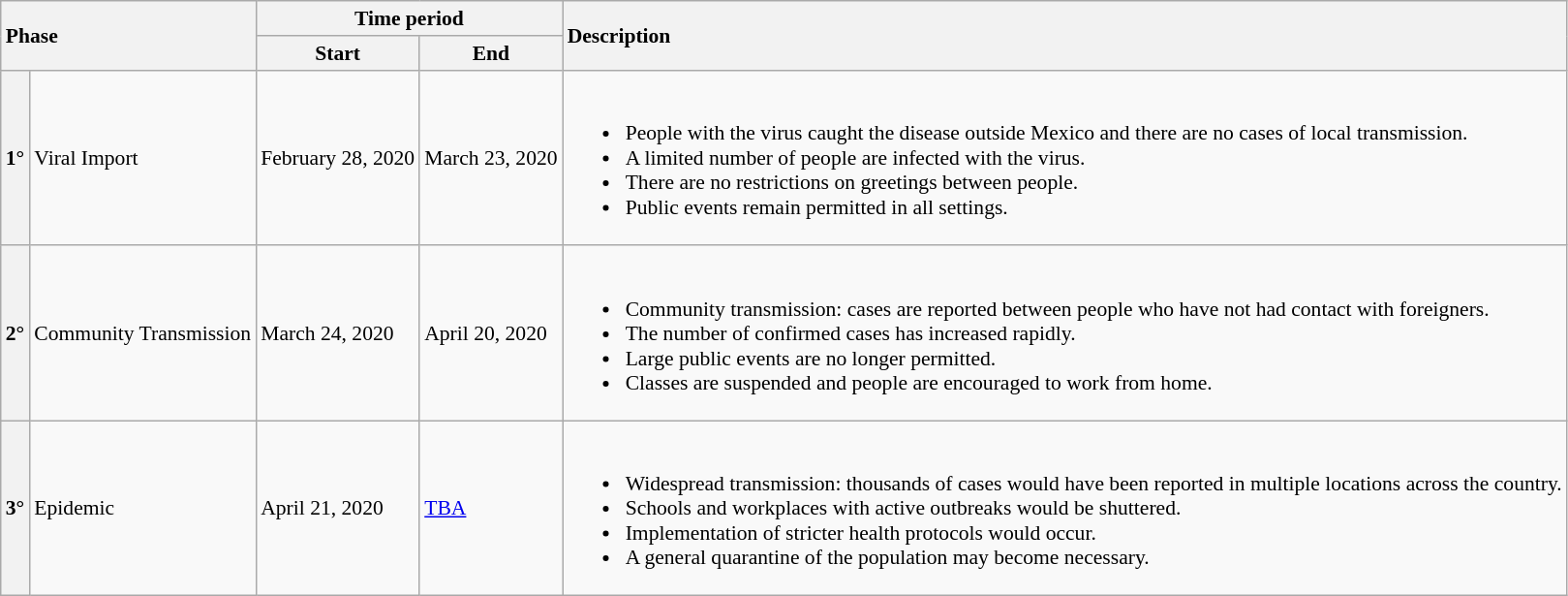<table class="wikitable sortable" style="display: inline-table; font-size:90%; text-align:right;">
<tr>
<th colspan ="2" rowspan="2" style="text-align:left;">Phase</th>
<th colspan="2" style="text-align:center;">Time period</th>
<th rowspan="2" style="text-align:left;">Description</th>
</tr>
<tr>
<th style="text-align:center;">Start</th>
<th style="text-align:center;">End</th>
</tr>
<tr>
<th>1°</th>
<td style="text-align:left">Viral Import</td>
<td style="text-align:left">February 28, 2020</td>
<td style="text-align:left">March 23, 2020</td>
<td style="text-align:left"><br><ul><li>People with the virus caught the disease outside Mexico and there are no cases of local transmission.</li><li>A limited number of people are infected with the virus.</li><li>There are no restrictions on greetings between people.</li><li>Public events remain permitted in all settings.</li></ul></td>
</tr>
<tr>
<th>2°</th>
<td style="text-align:left">Community Transmission</td>
<td style="text-align:left">March 24, 2020</td>
<td style="text-align:left">April 20, 2020</td>
<td style="text-align:left"><br><ul><li>Community transmission: cases are reported between people who have not had contact with foreigners.</li><li>The number of confirmed cases has increased rapidly.</li><li>Large public events are no longer permitted.</li><li>Classes are suspended and people are encouraged to work from home.</li></ul></td>
</tr>
<tr>
<th>3°</th>
<td style="text-align:left">Epidemic</td>
<td style="text-align:left">April 21, 2020</td>
<td style="text-align:left"><a href='#'>TBA</a></td>
<td style="text-align:left"><br><ul><li>Widespread transmission: thousands of cases would have been reported in multiple locations across the country.</li><li>Schools and workplaces with active outbreaks would be shuttered.</li><li>Implementation of stricter health protocols would occur.</li><li>A general quarantine of the population may become necessary.</li></ul></td>
</tr>
</table>
